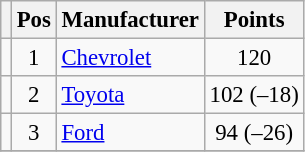<table class="wikitable" style="font-size: 95%;">
<tr>
<th></th>
<th>Pos</th>
<th>Manufacturer</th>
<th>Points</th>
</tr>
<tr>
<td align="left"></td>
<td style="text-align:center;">1</td>
<td><a href='#'>Chevrolet</a></td>
<td style="text-align:center;">120</td>
</tr>
<tr>
<td align="left"></td>
<td style="text-align:center;">2</td>
<td><a href='#'>Toyota</a></td>
<td style="text-align:center;">102 (–18)</td>
</tr>
<tr>
<td align="left"></td>
<td style="text-align:center;">3</td>
<td><a href='#'>Ford</a></td>
<td style="text-align:center;">94 (–26)</td>
</tr>
<tr class="sortbottom">
</tr>
</table>
